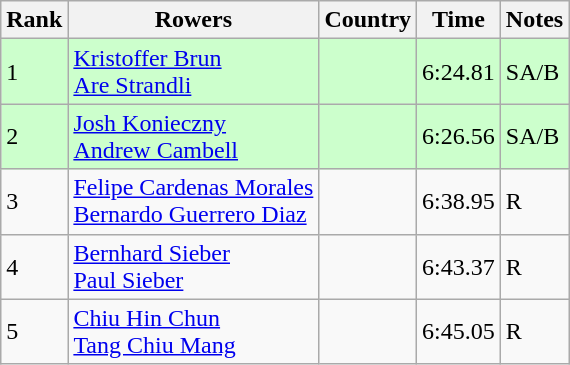<table class="wikitable">
<tr>
<th>Rank</th>
<th>Rowers</th>
<th>Country</th>
<th>Time</th>
<th>Notes</th>
</tr>
<tr bgcolor=ccffcc>
<td>1</td>
<td><a href='#'>Kristoffer Brun</a><br><a href='#'>Are Strandli</a></td>
<td></td>
<td>6:24.81</td>
<td>SA/B</td>
</tr>
<tr bgcolor=ccffcc>
<td>2</td>
<td><a href='#'>Josh Konieczny</a><br><a href='#'>Andrew Cambell</a></td>
<td></td>
<td>6:26.56</td>
<td>SA/B</td>
</tr>
<tr>
<td>3</td>
<td><a href='#'>Felipe Cardenas Morales</a><br><a href='#'>Bernardo Guerrero Diaz</a></td>
<td></td>
<td>6:38.95</td>
<td>R</td>
</tr>
<tr>
<td>4</td>
<td><a href='#'>Bernhard Sieber</a><br><a href='#'>Paul Sieber</a></td>
<td></td>
<td>6:43.37</td>
<td>R</td>
</tr>
<tr>
<td>5</td>
<td><a href='#'>Chiu Hin Chun</a><br><a href='#'>Tang Chiu Mang</a></td>
<td></td>
<td>6:45.05</td>
<td>R</td>
</tr>
</table>
